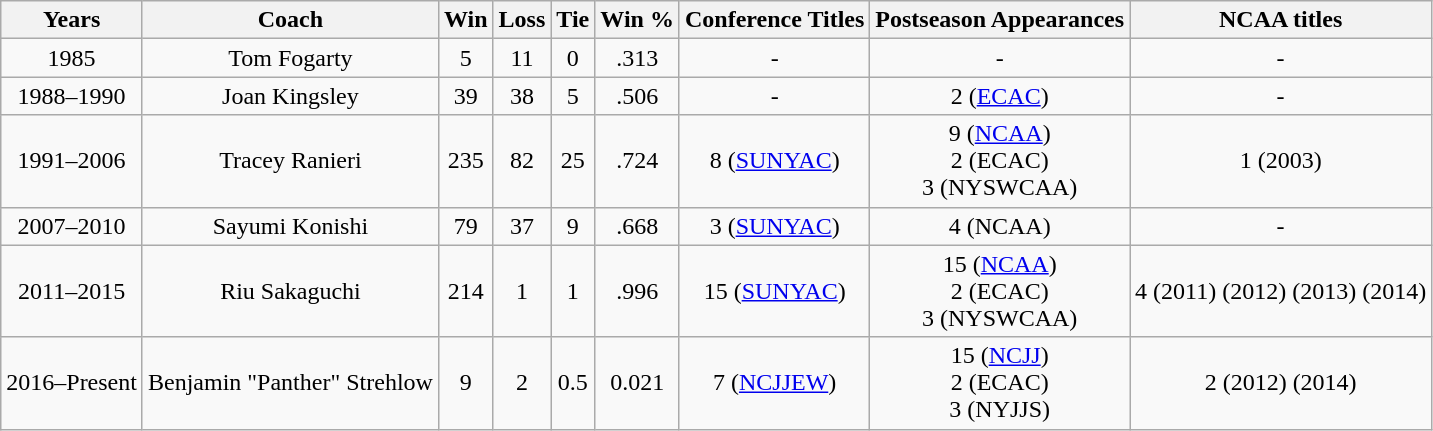<table class= "wikitable" style="text-align:center">
<tr>
<th>Years</th>
<th>Coach</th>
<th>Win</th>
<th>Loss</th>
<th>Tie</th>
<th>Win %</th>
<th>Conference Titles</th>
<th>Postseason Appearances</th>
<th>NCAA titles</th>
</tr>
<tr>
<td>1985</td>
<td>Tom Fogarty</td>
<td>5</td>
<td>11</td>
<td>0</td>
<td>.313</td>
<td>-</td>
<td>-</td>
<td>-</td>
</tr>
<tr>
<td>1988–1990</td>
<td>Joan Kingsley</td>
<td>39</td>
<td>38</td>
<td>5</td>
<td>.506</td>
<td>-</td>
<td>2 (<a href='#'>ECAC</a>)</td>
<td>-</td>
</tr>
<tr>
<td>1991–2006</td>
<td>Tracey Ranieri</td>
<td>235</td>
<td>82</td>
<td>25</td>
<td>.724</td>
<td>8 (<a href='#'>SUNYAC</a>)</td>
<td>9 (<a href='#'>NCAA</a>)<br>2 (ECAC)<br>3 (NYSWCAA)</td>
<td>1 (2003)</td>
</tr>
<tr>
<td>2007–2010</td>
<td>Sayumi Konishi</td>
<td>79</td>
<td>37</td>
<td>9</td>
<td>.668</td>
<td>3 (<a href='#'>SUNYAC</a>)</td>
<td>4 (NCAA)</td>
<td>-</td>
</tr>
<tr>
<td>2011–2015</td>
<td>Riu Sakaguchi</td>
<td>214</td>
<td>1</td>
<td>1</td>
<td>.996</td>
<td>15 (<a href='#'>SUNYAC</a>)</td>
<td>15 (<a href='#'>NCAA</a>)<br>2 (ECAC)<br>3 (NYSWCAA)</td>
<td>4 (2011) (2012) (2013) (2014)</td>
</tr>
<tr>
<td>2016–Present</td>
<td>Benjamin "Panther" Strehlow</td>
<td>9</td>
<td>2</td>
<td>0.5</td>
<td>0.021</td>
<td>7 (<a href='#'>NCJJEW</a>)</td>
<td>15 (<a href='#'>NCJJ</a>)<br>2 (ECAC)<br>3 (NYJJS)</td>
<td>2  (2012) (2014)</td>
</tr>
</table>
